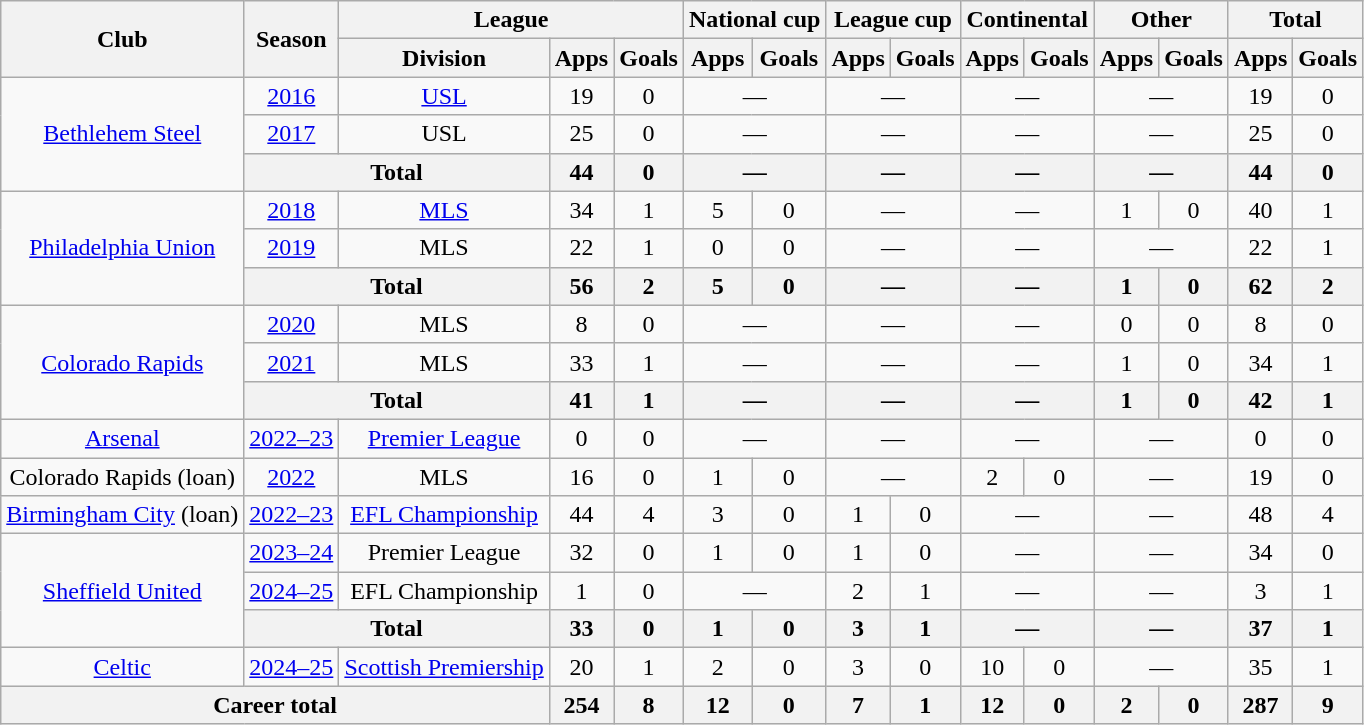<table class=wikitable style=text-align:center>
<tr>
<th rowspan=2>Club</th>
<th rowspan=2>Season</th>
<th colspan=3>League</th>
<th colspan=2>National cup</th>
<th colspan=2>League cup</th>
<th colspan=2>Continental</th>
<th colspan=2>Other</th>
<th colspan=2>Total</th>
</tr>
<tr>
<th>Division</th>
<th>Apps</th>
<th>Goals</th>
<th>Apps</th>
<th>Goals</th>
<th>Apps</th>
<th>Goals</th>
<th>Apps</th>
<th>Goals</th>
<th>Apps</th>
<th>Goals</th>
<th>Apps</th>
<th>Goals</th>
</tr>
<tr>
<td rowspan=3><a href='#'>Bethlehem Steel</a></td>
<td><a href='#'>2016</a></td>
<td><a href='#'>USL</a></td>
<td>19</td>
<td>0</td>
<td colspan=2>—</td>
<td colspan=2>—</td>
<td colspan=2>—</td>
<td colspan=2>—</td>
<td>19</td>
<td>0</td>
</tr>
<tr>
<td><a href='#'>2017</a></td>
<td>USL</td>
<td>25</td>
<td>0</td>
<td colspan=2>—</td>
<td colspan=2>—</td>
<td colspan=2>—</td>
<td colspan=2>—</td>
<td>25</td>
<td>0</td>
</tr>
<tr>
<th colspan=2>Total</th>
<th>44</th>
<th>0</th>
<th colspan=2>—</th>
<th colspan=2>—</th>
<th colspan=2>—</th>
<th colspan=2>—</th>
<th>44</th>
<th>0</th>
</tr>
<tr>
<td rowspan="3"><a href='#'>Philadelphia Union</a></td>
<td><a href='#'>2018</a></td>
<td><a href='#'>MLS</a></td>
<td>34</td>
<td>1</td>
<td>5</td>
<td>0</td>
<td colspan=2>—</td>
<td colspan=2>—</td>
<td>1</td>
<td>0</td>
<td>40</td>
<td>1</td>
</tr>
<tr>
<td><a href='#'>2019</a></td>
<td>MLS</td>
<td>22</td>
<td>1</td>
<td>0</td>
<td>0</td>
<td colspan=2>—</td>
<td colspan=2>—</td>
<td colspan=2>—</td>
<td>22</td>
<td>1</td>
</tr>
<tr>
<th colspan=2>Total</th>
<th>56</th>
<th>2</th>
<th>5</th>
<th>0</th>
<th colspan=2>—</th>
<th colspan=2>—</th>
<th>1</th>
<th>0</th>
<th>62</th>
<th>2</th>
</tr>
<tr>
<td rowspan="3"><a href='#'>Colorado Rapids</a></td>
<td><a href='#'>2020</a></td>
<td>MLS</td>
<td>8</td>
<td>0</td>
<td colspan=2>—</td>
<td colspan=2>—</td>
<td colspan=2>—</td>
<td>0</td>
<td>0</td>
<td>8</td>
<td>0</td>
</tr>
<tr>
<td><a href='#'>2021</a></td>
<td>MLS</td>
<td>33</td>
<td>1</td>
<td colspan=2>—</td>
<td colspan=2>—</td>
<td colspan=2>—</td>
<td>1</td>
<td>0</td>
<td>34</td>
<td>1</td>
</tr>
<tr>
<th colspan="2">Total</th>
<th>41</th>
<th>1</th>
<th colspan="2">—</th>
<th colspan="2">—</th>
<th colspan="2">—</th>
<th>1</th>
<th>0</th>
<th>42</th>
<th>1</th>
</tr>
<tr>
<td><a href='#'>Arsenal</a></td>
<td><a href='#'>2022–23</a></td>
<td><a href='#'>Premier League</a></td>
<td>0</td>
<td>0</td>
<td colspan=2>—</td>
<td colspan=2>—</td>
<td colspan=2>—</td>
<td colspan=2>—</td>
<td>0</td>
<td>0</td>
</tr>
<tr>
<td>Colorado Rapids (loan)</td>
<td><a href='#'>2022</a></td>
<td>MLS</td>
<td>16</td>
<td>0</td>
<td>1</td>
<td>0</td>
<td colspan="2">—</td>
<td>2</td>
<td>0</td>
<td colspan="2">—</td>
<td>19</td>
<td>0</td>
</tr>
<tr>
<td><a href='#'>Birmingham City</a> (loan)</td>
<td><a href='#'>2022–23</a></td>
<td><a href='#'>EFL Championship</a></td>
<td>44</td>
<td>4</td>
<td>3</td>
<td>0</td>
<td>1</td>
<td>0</td>
<td colspan=2>—</td>
<td colspan=2>—</td>
<td>48</td>
<td>4</td>
</tr>
<tr>
<td rowspan="3"><a href='#'>Sheffield United</a></td>
<td><a href='#'>2023–24</a></td>
<td>Premier League</td>
<td>32</td>
<td>0</td>
<td>1</td>
<td>0</td>
<td>1</td>
<td>0</td>
<td colspan=2>—</td>
<td colspan=2>—</td>
<td>34</td>
<td>0</td>
</tr>
<tr>
<td><a href='#'>2024–25</a></td>
<td>EFL Championship</td>
<td>1</td>
<td>0</td>
<td colspan=2>—</td>
<td>2</td>
<td>1</td>
<td colspan="2">—</td>
<td colspan=2>—</td>
<td>3</td>
<td>1</td>
</tr>
<tr>
<th colspan="2">Total</th>
<th>33</th>
<th>0</th>
<th>1</th>
<th>0</th>
<th>3</th>
<th>1</th>
<th colspan="2">—</th>
<th colspan="2">—</th>
<th>37</th>
<th>1</th>
</tr>
<tr>
<td><a href='#'>Celtic</a></td>
<td><a href='#'>2024–25</a></td>
<td><a href='#'>Scottish Premiership</a></td>
<td>20</td>
<td>1</td>
<td>2</td>
<td>0</td>
<td>3</td>
<td>0</td>
<td>10</td>
<td>0</td>
<td colspan=2>—</td>
<td>35</td>
<td>1</td>
</tr>
<tr>
<th colspan="3">Career total</th>
<th>254</th>
<th>8</th>
<th>12</th>
<th>0</th>
<th>7</th>
<th>1</th>
<th>12</th>
<th>0</th>
<th>2</th>
<th>0</th>
<th>287</th>
<th>9</th>
</tr>
</table>
